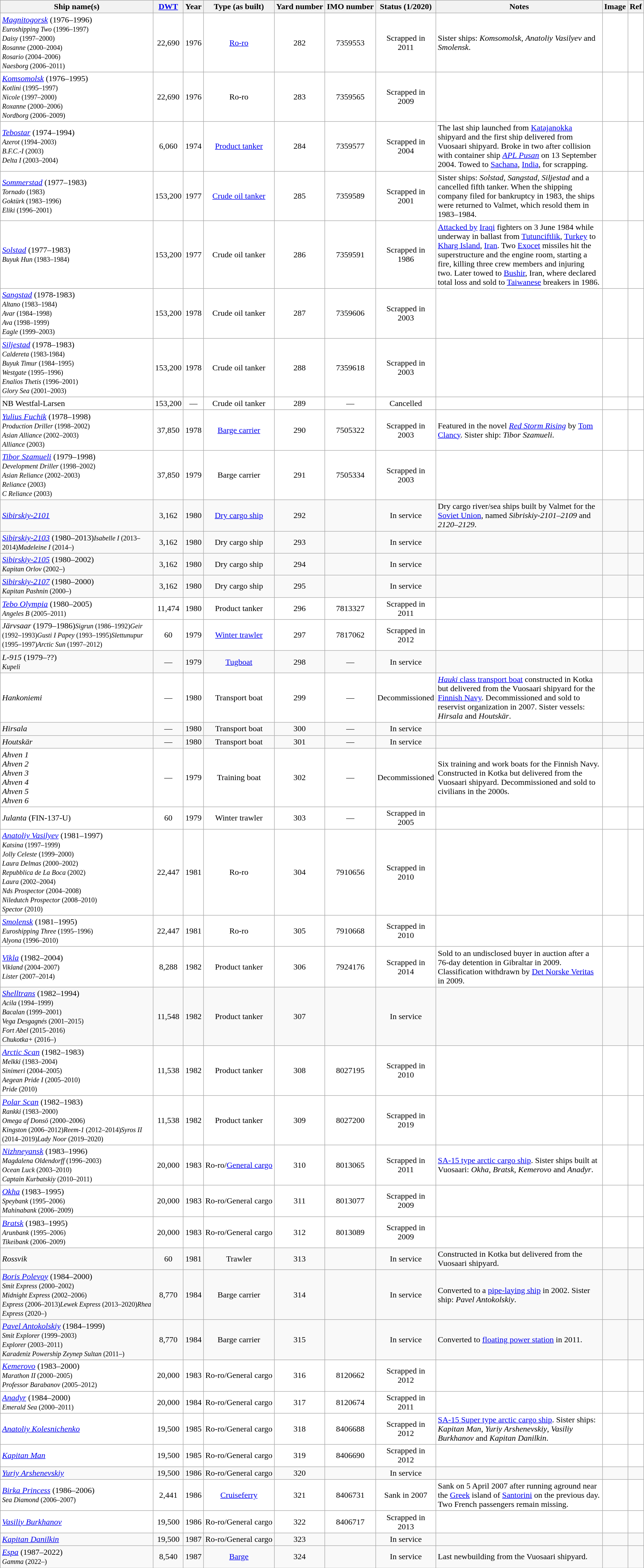<table class="wikitable sortable" style="width:100%; text-align:center;">
<tr>
<th class="unsortable">Ship name(s)</th>
<th style=white-space:nowrap><a href='#'>DWT</a></th>
<th style=white-space:nowrap>Year</th>
<th>Type (as built)</th>
<th style=white-space:nowrap>Yard number</th>
<th style=white-space:nowrap>IMO number</th>
<th style=white-space:nowrap>Status (1/2020)</th>
<th class="unsortable">Notes</th>
<th class="unsortable">Image</th>
<th class="unsortable">Ref</th>
</tr>
<tr style="background:#FFFFFF;">
<td align="left"><a href='#'><em>Magnitogorsk</em></a> (1976–1996)<br><small><em>Euroshipping Two</em> (1996–1997)<br><em>Daisy</em> (1997–2000)<br><em>Rosanne</em> (2000–2004)<br><em>Rosario</em> (2004–2006)<br><em>Naesborg</em> (2006–2011)</small></td>
<td>22,690</td>
<td>1976</td>
<td><a href='#'>Ro-ro</a></td>
<td>282</td>
<td>7359553</td>
<td>Scrapped in 2011</td>
<td align="left">Sister ships: <em>Komsomolsk</em>, <em>Anatoliy Vasilyev</em> and <em>Smolensk</em>.</td>
<td></td>
<td></td>
</tr>
<tr style="background:#FFFFFF;">
<td align="left"><a href='#'><em>Komsomolsk</em></a> (1976–1995)<br><small><em>Kotlini</em> (1995–1997)<br><em>Nicole</em> (1997–2000)<br><em>Roxanne</em> (2000–2006)<br><em>Nordborg</em> (2006–2009)</small></td>
<td>22,690</td>
<td>1976</td>
<td>Ro-ro</td>
<td>283</td>
<td>7359565</td>
<td>Scrapped in 2009</td>
<td></td>
<td></td>
<td></td>
</tr>
<tr style="background:#FFFFFF;">
<td align="left"><a href='#'><em>Tebostar</em></a> (1974–1994)<br><small><em>Azerot</em> (1994–2003)<br><em>B.F.C.-I</em> (2003)<br><em>Delta I</em> (2003–2004) </small></td>
<td>6,060</td>
<td>1974</td>
<td><a href='#'>Product tanker</a></td>
<td>284</td>
<td>7359577</td>
<td>Scrapped in 2004</td>
<td align="left">The last ship launched from <a href='#'>Katajanokka</a> shipyard and the first ship delivered from Vuosaari shipyard. Broke in two after collision with container ship <em><a href='#'>APL Pusan</a></em> on 13 September 2004. Towed to <a href='#'>Sachana</a>, <a href='#'>India</a>, for scrapping.</td>
<td></td>
<td></td>
</tr>
<tr style="background:#FFFFFF;">
<td align="left"><a href='#'><em>Sommerstad</em></a> (1977–1983)<br><small><em>Tornado</em> (1983)<br><em>Goktürk</em> (1983–1996)<br><em>Eliki</em> (1996–2001) </small></td>
<td>153,200</td>
<td>1977</td>
<td><a href='#'>Crude oil tanker</a></td>
<td>285</td>
<td>7359589</td>
<td>Scrapped in 2001</td>
<td align="left">Sister ships: <em>Solstad</em>, <em>Sangstad</em>, <em>Siljestad</em> and a cancelled fifth tanker. When the shipping company filed for bankruptcy in 1983, the ships were returned to Valmet, which resold them in 1983–1984.</td>
<td></td>
<td></td>
</tr>
<tr style="background:#FFFFFF;">
<td align="left"><a href='#'><em>Solstad</em></a> (1977–1983)<br> <small><em>Buyuk Hun</em> (1983–1984) </small></td>
<td>153,200</td>
<td>1977</td>
<td>Crude oil tanker</td>
<td>286</td>
<td>7359591</td>
<td>Scrapped in 1986</td>
<td align="left"><a href='#'>Attacked by</a> <a href='#'>Iraqi</a> fighters on 3 June 1984 while underway in ballast from <a href='#'>Tutunciftlik</a>, <a href='#'>Turkey</a> to <a href='#'>Kharg Island</a>, <a href='#'>Iran</a>. Two <a href='#'>Exocet</a> missiles hit the superstructure and the engine room, starting a fire, killing three crew members and injuring two. Later towed to <a href='#'>Bushir</a>, Iran, where declared total loss and sold to <a href='#'>Taiwanese</a> breakers in 1986.</td>
<td></td>
<td></td>
</tr>
<tr style="background:#FFFFFF;">
<td align="left"><a href='#'><em>Sangstad</em></a> (1978-1983)<br><small><em>Altano</em> (1983–1984)<br><em>Avar</em> (1984–1998)<br><em>Ava</em> (1998–1999)<br><em>Eagle</em> (1999–2003)</small></td>
<td>153,200</td>
<td>1978</td>
<td>Crude oil tanker</td>
<td>287</td>
<td>7359606</td>
<td>Scrapped in 2003</td>
<td></td>
<td></td>
<td></td>
</tr>
<tr style="background:#FFFFFF;">
<td align="left"><a href='#'><em>Siljestad</em></a> (1978–1983)<br><small><em>Caldereta</em> (1983-1984)<br><em>Buyuk Timur</em> (1984–1995)<br><em>Westgate</em> (1995–1996)<br><em>Enalios Thetis</em> (1996–2001)<br><em>Glory Sea</em> (2001–2003)</small></td>
<td>153,200</td>
<td>1978</td>
<td>Crude oil tanker</td>
<td>288</td>
<td>7359618</td>
<td>Scrapped in 2003</td>
<td></td>
<td></td>
<td></td>
</tr>
<tr style="background:#FFFFFF;">
<td align="left">NB Westfal-Larsen</td>
<td>153,200</td>
<td>—</td>
<td>Crude oil tanker</td>
<td>289</td>
<td>—</td>
<td>Cancelled</td>
<td></td>
<td></td>
<td></td>
</tr>
<tr style="background:#FFFFFF;">
<td align="left"><a href='#'><em>Yulius Fuchik</em></a> (1978–1998)<br><small><em>Production Driller</em> (1998–2002)<br><em>Asian Alliance</em> (2002–2003)<br><em>Alliance</em> (2003)</small></td>
<td>37,850</td>
<td>1978</td>
<td><a href='#'>Barge carrier</a></td>
<td>290</td>
<td>7505322</td>
<td>Scrapped in 2003</td>
<td align="left">Featured in the novel <em><a href='#'>Red Storm Rising</a></em> by <a href='#'>Tom Clancy</a>. Sister ship: <em>Tibor Szamueli</em>.</td>
<td></td>
<td></td>
</tr>
<tr style="background:#FFFFFF;">
<td align="left"><a href='#'><em>Tibor Szamueli</em></a> (1979–1998)<br><small><em>Development Driller</em> (1998–2002)<br><em>Asian Reliance</em> (2002–2003)<br><em>Reliance</em> (2003)<br><em>C Reliance</em> (2003) </small></td>
<td>37,850</td>
<td>1979</td>
<td>Barge carrier</td>
<td>291</td>
<td>7505334</td>
<td>Scrapped in 2003</td>
<td></td>
<td></td>
<td></td>
</tr>
<tr>
<td align="left"><a href='#'><em>Sibirskiy-2101</em></a></td>
<td>3,162</td>
<td>1980</td>
<td><a href='#'>Dry cargo ship</a></td>
<td>292</td>
<td></td>
<td>In service</td>
<td align="left">Dry cargo river/sea ships built by Valmet for the <a href='#'>Soviet Union</a>, named <em>Sibriskiy-2101–2109</em> and <em>2120–2129</em>.</td>
<td></td>
<td></td>
</tr>
<tr>
<td align="left"><a href='#'><em>Sibirskiy-2103</em></a> (1980–2013)<small><em>Isabelle I</em> (2013–2014)<em>Madeleine I</em> (2014–)</small></td>
<td>3,162</td>
<td>1980</td>
<td>Dry cargo ship</td>
<td>293</td>
<td></td>
<td>In service</td>
<td></td>
<td></td>
<td></td>
</tr>
<tr>
<td align="left"><a href='#'><em>Sibirskiy-2105</em></a> (1980–2002)<br><small><em>Kapitan Orlov</em> (2002–)</small></td>
<td>3,162</td>
<td>1980</td>
<td>Dry cargo ship</td>
<td>294</td>
<td></td>
<td>In service</td>
<td></td>
<td></td>
<td></td>
</tr>
<tr>
<td align="left"><a href='#'><em>Sibirskiy-2107</em></a> (1980–2000)<br><small><em>Kapitan Pashnin</em> (2000–) </small></td>
<td>3,162</td>
<td>1980</td>
<td>Dry cargo ship</td>
<td>295</td>
<td></td>
<td>In service</td>
<td align="left"></td>
<td></td>
<td></td>
</tr>
<tr style="background:#FFFFFF;">
<td align="left"><a href='#'><em>Tebo Olympia</em></a> (1980–2005)<br><small><em>Angeles B</em> (2005–2011) </small></td>
<td>11,474</td>
<td>1980</td>
<td>Product tanker</td>
<td>296</td>
<td>7813327</td>
<td>Scrapped in 2011</td>
<td></td>
<td></td>
<td></td>
</tr>
<tr style="background:#FFFFFF;">
<td align="left"><em>Järvsaar</em> (1979–1986)<small><em>Sigrun</em> (1986–1992)</small><small><em>Geir</em> (1992–1993)</small><small><em>Gusti I Papey</em> (1993–1995)</small><small><em>Slettunupur</em> (1995–1997)</small><small><em>Arctic Sun</em> (1997–2012)</small></td>
<td>60</td>
<td>1979</td>
<td><a href='#'>Winter trawler</a></td>
<td>297</td>
<td>7817062</td>
<td>Scrapped in 2012</td>
<td></td>
<td></td>
<td></td>
</tr>
<tr>
<td align="left"><em>L-915</em> (1979–??)<br><small><em>Kupeli</em></small></td>
<td>—</td>
<td>1979</td>
<td><a href='#'>Tugboat</a></td>
<td>298</td>
<td>—</td>
<td>In service</td>
<td></td>
<td></td>
<td></td>
</tr>
<tr style="background:#FFFFFF;">
<td align="left"><em>Hankoniemi</em></td>
<td>—</td>
<td>1980</td>
<td>Transport boat</td>
<td>299</td>
<td>—</td>
<td>Decommissioned</td>
<td align="left"><a href='#'><em>Hauki</em> class transport boat</a> constructed in Kotka but delivered from the Vuosaari shipyard for the <a href='#'>Finnish Navy</a>. Decommissioned and sold to reservist organization in 2007. Sister vessels: <em>Hirsala</em> and <em>Houtskär</em>.</td>
<td></td>
<td></td>
</tr>
<tr>
<td align="left"><em>Hirsala</em></td>
<td>—</td>
<td>1980</td>
<td>Transport boat</td>
<td>300</td>
<td>—</td>
<td>In service</td>
<td></td>
<td></td>
<td></td>
</tr>
<tr>
<td align="left"><em>Houtskär</em></td>
<td>—</td>
<td>1980</td>
<td>Transport boat</td>
<td>301</td>
<td>—</td>
<td>In service</td>
<td></td>
<td></td>
<td></td>
</tr>
<tr style="background:#FFFFFF;">
<td align="left"><em>Ahven 1</em><br><em>Ahven 2</em><br><em>Ahven 3</em><br><em>Ahven 4</em><br><em>Ahven 5</em><br><em>Ahven 6</em></td>
<td>—</td>
<td>1979</td>
<td>Training boat</td>
<td>302</td>
<td>—</td>
<td>Decommissioned</td>
<td align="left">Six training and work boats for the Finnish Navy. Constructed in Kotka but delivered from the Vuosaari shipyard. Decommissioned and sold to civilians in the 2000s.</td>
<td></td>
<td></td>
</tr>
<tr style="background:#FFFFFF;">
<td align="left"><em>Julanta</em> (FIN-137-U)</td>
<td>60</td>
<td>1979</td>
<td>Winter trawler</td>
<td>303</td>
<td>—</td>
<td>Scrapped in 2005</td>
<td></td>
<td></td>
<td></td>
</tr>
<tr style="background:#FFFFFF;">
<td align="left"><a href='#'><em>Anatoliy Vasilyev</em></a> (1981–1997)<br><small><em>Katsina</em> (1997–1999)<br><em>Jolly Celeste</em> (1999–2000)<br><em>Laura Delmas</em> (2000–2002)<br><em>Repubblica de La Boca</em> (2002)<br><em>Laura</em> (2002–2004)<br><em>Nds Prospector</em> (2004–2008)<br><em>Niledutch Prospector</em> (2008–2010)<br><em>Spector</em> (2010) </small></td>
<td>22,447</td>
<td>1981</td>
<td>Ro-ro</td>
<td>304</td>
<td>7910656</td>
<td>Scrapped in 2010</td>
<td></td>
<td></td>
<td></td>
</tr>
<tr style="background:#FFFFFF;">
<td align="left"><a href='#'><em>Smolensk</em></a> (1981–1995)<br><small><em>Euroshipping Three</em> (1995–1996)<br><em>Alyona</em> (1996–2010) </small></td>
<td>22,447</td>
<td>1981</td>
<td>Ro-ro</td>
<td>305</td>
<td>7910668</td>
<td>Scrapped in 2010</td>
<td></td>
<td></td>
<td></td>
</tr>
<tr style="background:#FFFFFF;">
<td align="left"><a href='#'><em>Vikla</em></a> (1982–2004)<br><small><em>Vikland</em> (2004–2007)<br><em>Lister</em> (2007–2014) </small></td>
<td>8,288</td>
<td>1982</td>
<td>Product tanker</td>
<td>306</td>
<td>7924176</td>
<td>Scrapped in 2014</td>
<td align="left">Sold to an undisclosed buyer in auction after a 76-day detention in Gibraltar in 2009. Classification withdrawn by <a href='#'>Det Norske Veritas</a> in 2009.</td>
<td></td>
<td></td>
</tr>
<tr>
<td align="left"><a href='#'><em>Shelltrans</em></a> (1982–1994)<br><small><em>Acila</em> (1994–1999)<br><em>Bacalan</em> (1999–2001)<br><em>Vega Desgagnés</em> (2001–2015)<br><em>Fort Abel</em> (2015–2016)<br><em>Chukotka+</em> (2016–)</small></td>
<td>11,548</td>
<td>1982</td>
<td>Product tanker</td>
<td>307</td>
<td></td>
<td>In service</td>
<td></td>
<td></td>
<td></td>
</tr>
<tr style="background:#FFFFFF;">
<td align="left"><a href='#'><em>Arctic Scan</em></a> (1982–1983)<br><small><em>Melkki</em> (1983–2004)<br><em>Sinimeri</em> (2004–2005)<br><em>Aegean Pride I</em> (2005–2010)<br><em>Pride</em> (2010) </small></td>
<td>11,538</td>
<td>1982</td>
<td>Product tanker</td>
<td>308</td>
<td>8027195</td>
<td>Scrapped in 2010</td>
<td></td>
<td></td>
<td></td>
</tr>
<tr style="background:#FFFFFF;">
<td align="left"><a href='#'><em>Polar Scan</em></a> (1982–1983)<br><small><em>Rankki</em> (1983–2000)<br><em>Omega af Donsö</em> (2000–2006)<br><em>Kingston</em> (2006–2012)<em>Reem-1</em> (2012–2014)<em>Syros II</em> (2014–2019)<em>Lady Noor</em> (2019–2020)</small></td>
<td>11,538</td>
<td>1982</td>
<td>Product tanker</td>
<td>309</td>
<td>8027200</td>
<td>Scrapped in 2019</td>
<td></td>
<td></td>
<td></td>
</tr>
<tr style="background:#FFFFFF;">
<td align="left"><a href='#'><em>Nizhneyansk</em></a> (1983–1996)<br><small><em>Magdalena Oldendorff</em> (1996–2003)<br><em>Ocean Luck</em> (2003–2010) <br><em>Captain Kurbatskiy</em> (2010–2011) </small></td>
<td>20,000</td>
<td>1983</td>
<td style=white-space:nowrap>Ro-ro/<a href='#'>General cargo</a></td>
<td>310</td>
<td>8013065</td>
<td>Scrapped in 2011</td>
<td align="left"><a href='#'>SA-15 type arctic cargo ship</a>. Sister ships built at Vuosaari: <em>Okha</em>, <em>Bratsk</em>, <em>Kemerovo</em> and <em>Anadyr</em>.</td>
<td></td>
<td></td>
</tr>
<tr style="background:#FFFFFF;">
<td align="left"><a href='#'><em>Okha</em></a> (1983–1995) <br><small> <em>Speybank</em> (1995–2006) <br> <em>Mahinabank</em> (2006–2009) </small></td>
<td>20,000</td>
<td>1983</td>
<td>Ro-ro/General cargo</td>
<td>311</td>
<td>8013077</td>
<td>Scrapped in 2009</td>
<td></td>
<td></td>
<td></td>
</tr>
<tr style="background:#FFFFFF;">
<td align="left"><a href='#'><em>Bratsk</em></a> (1983–1995) <br><small><em>Arunbank</em> (1995–2006) <br> <em>Tikeibank</em> (2006–2009) </small></td>
<td>20,000</td>
<td>1983</td>
<td>Ro-ro/General cargo</td>
<td>312</td>
<td>8013089</td>
<td>Scrapped in 2009</td>
<td></td>
<td></td>
<td></td>
</tr>
<tr>
<td align="left"><em>Rossvik</em></td>
<td>60</td>
<td>1981</td>
<td>Trawler</td>
<td>313</td>
<td></td>
<td>In service</td>
<td align="left">Constructed in Kotka but delivered from the Vuosaari shipyard.</td>
<td></td>
<td></td>
</tr>
<tr>
<td align="left"><a href='#'><em>Boris Polevoy</em></a> (1984–2000)<br><small><em>Smit Express</em> (2000–2002)<br><em>Midnight Express</em> (2002–2006)<br><em>Express</em> (2006–2013)<em>Lewek Express</em> (2013–2020)<em>Rhea Express</em> (2020–)</small></td>
<td>8,770</td>
<td>1984</td>
<td>Barge carrier</td>
<td>314</td>
<td></td>
<td>In service</td>
<td align="left">Converted to a <a href='#'>pipe-laying ship</a> in 2002. Sister ship: <em>Pavel Antokolskiy</em>.</td>
<td></td>
<td></td>
</tr>
<tr>
<td align="left"><a href='#'><em>Pavel Antokolskiy</em></a> (1984–1999)<br><small><em>Smit Explorer</em> (1999–2003)<br><em>Explorer</em> (2003–2011)<br><em>Karadeniz Powership Zeynep Sultan</em> (2011–) </small></td>
<td>8,770</td>
<td>1984</td>
<td>Barge carrier</td>
<td>315</td>
<td></td>
<td>In service</td>
<td align="left">Converted to <a href='#'>floating power station</a> in 2011.</td>
<td></td>
<td></td>
</tr>
<tr style="background:#FFFFFF;">
<td align="left" style=white-space:nowrap><a href='#'><em>Kemerovo</em></a> (1983–2000) <br><small> <em>Marathon II</em> (2000–2005) <br> <em>Professor Barabanov</em> (2005–2012)</small></td>
<td>20,000</td>
<td>1983</td>
<td>Ro-ro/General cargo</td>
<td>316</td>
<td>8120662</td>
<td>Scrapped in 2012</td>
<td></td>
<td></td>
<td></td>
</tr>
<tr style="background:#FFFFFF;">
<td align="left"><a href='#'><em>Anadyr</em></a> (1984–2000) <br><small><em>Emerald Sea</em> (2000–2011)</small></td>
<td>20,000</td>
<td>1984</td>
<td>Ro-ro/General cargo</td>
<td>317</td>
<td>8120674</td>
<td>Scrapped in 2011</td>
<td></td>
<td></td>
<td></td>
</tr>
<tr style="background:#FFFFFF;">
<td align="left"><a href='#'><em>Anatoliy Kolesnichenko</em></a></td>
<td>19,500</td>
<td>1985</td>
<td>Ro-ro/General cargo</td>
<td>318</td>
<td>8406688</td>
<td>Scrapped in 2012</td>
<td align="left"><a href='#'>SA-15 Super type arctic cargo ship</a>. Sister ships: <em>Kapitan Man</em>, <em>Yuriy Arshenevskiy</em>, <em>Vasiliy Burkhanov</em> and <em>Kapitan Danilkin</em>.</td>
<td></td>
<td></td>
</tr>
<tr style="background:#FFFFFF;">
<td align="left"><em><a href='#'>Kapitan Man</a></em></td>
<td>19,500</td>
<td>1985</td>
<td>Ro-ro/General cargo</td>
<td>319</td>
<td>8406690</td>
<td>Scrapped in 2012</td>
<td></td>
<td></td>
<td></td>
</tr>
<tr>
<td align="left"><a href='#'><em>Yuriy Arshenevskiy</em></a></td>
<td>19,500</td>
<td>1986</td>
<td>Ro-ro/General cargo</td>
<td>320</td>
<td></td>
<td>In service</td>
<td></td>
<td></td>
<td></td>
</tr>
<tr style="background:#FFFFFF;">
<td align="left"><a href='#'><em>Birka Princess</em></a> (1986–2006)<br><small><em>Sea Diamond</em> (2006–2007)</small></td>
<td>2,441</td>
<td>1986</td>
<td><a href='#'>Cruiseferry</a></td>
<td>321</td>
<td>8406731</td>
<td>Sank in 2007</td>
<td align="left">Sank on 5 April 2007 after running aground near the <a href='#'>Greek</a> island of <a href='#'>Santorini</a> on the previous day. Two French passengers remain missing.</td>
<td></td>
<td></td>
</tr>
<tr style="background:#FFFFFF;">
<td align="left"><a href='#'><em>Vasiliy Burkhanov</em></a></td>
<td>19,500</td>
<td>1986</td>
<td>Ro-ro/General cargo</td>
<td>322</td>
<td>8406717</td>
<td>Scrapped in 2013</td>
<td></td>
<td></td>
<td></td>
</tr>
<tr>
<td align="left"><a href='#'><em>Kapitan Danilkin</em></a></td>
<td>19,500</td>
<td>1987</td>
<td>Ro-ro/General cargo</td>
<td>323</td>
<td></td>
<td>In service</td>
<td></td>
<td></td>
<td></td>
</tr>
<tr>
<td align="left"><a href='#'><em>Espa</em></a> (1987–2022)<br><small><em>Gamma</em> (2022–)</small></td>
<td>8,540</td>
<td>1987</td>
<td><a href='#'>Barge</a></td>
<td>324</td>
<td></td>
<td>In service</td>
<td align="left">Last newbuilding from the Vuosaari shipyard.</td>
<td></td>
<td></td>
</tr>
</table>
